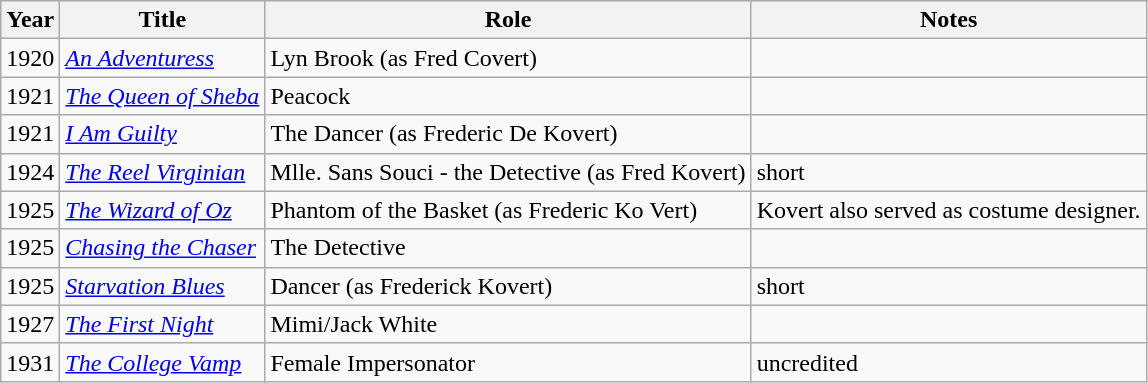<table class="wikitable">
<tr>
<th>Year</th>
<th>Title</th>
<th>Role</th>
<th>Notes</th>
</tr>
<tr>
<td>1920</td>
<td><em><a href='#'>An Adventuress</a></em></td>
<td>Lyn Brook (as Fred Covert)</td>
<td></td>
</tr>
<tr>
<td>1921</td>
<td><em><a href='#'>The Queen of Sheba</a></em></td>
<td>Peacock</td>
<td></td>
</tr>
<tr>
<td>1921</td>
<td><em><a href='#'>I Am Guilty</a></em></td>
<td>The Dancer (as Frederic De Kovert)</td>
<td></td>
</tr>
<tr>
<td>1924</td>
<td><em><a href='#'>The Reel Virginian</a></em></td>
<td>Mlle. Sans Souci - the Detective (as Fred Kovert)</td>
<td>short</td>
</tr>
<tr>
<td>1925</td>
<td><em><a href='#'>The Wizard of Oz</a></em></td>
<td>Phantom of the Basket (as Frederic Ko Vert)</td>
<td>Kovert also served as costume designer.</td>
</tr>
<tr>
<td>1925</td>
<td><em><a href='#'>Chasing the Chaser</a></em></td>
<td>The Detective</td>
<td></td>
</tr>
<tr>
<td>1925</td>
<td><em><a href='#'>Starvation Blues</a></em></td>
<td>Dancer (as Frederick Kovert)</td>
<td>short</td>
</tr>
<tr>
<td>1927</td>
<td><em><a href='#'>The First Night</a></em></td>
<td>Mimi/Jack White</td>
<td></td>
</tr>
<tr>
<td>1931</td>
<td><em><a href='#'>The College Vamp</a></em></td>
<td>Female Impersonator</td>
<td>uncredited</td>
</tr>
</table>
